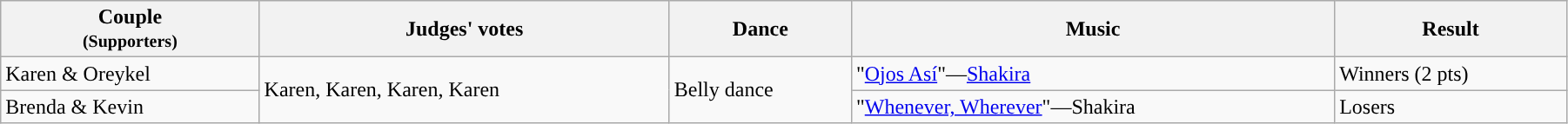<table class="wikitable sortable" style="width:95%; white-space:nowrap;">
<tr>
<th>Couple<br><small>(Supporters)</small></th>
<th>Judges' votes</th>
<th>Dance</th>
<th>Music</th>
<th>Result</th>
</tr>
<tr>
<td>Karen & Oreykel<br></td>
<td rowspan=2>Karen, Karen, Karen, Karen</td>
<td rowspan=2>Belly dance</td>
<td>"<a href='#'>Ojos Así</a>"—<a href='#'>Shakira</a></td>
<td>Winners (2 pts)</td>
</tr>
<tr>
<td>Brenda & Kevin<br></td>
<td>"<a href='#'>Whenever, Wherever</a>"—Shakira</td>
<td>Losers</td>
</tr>
</table>
